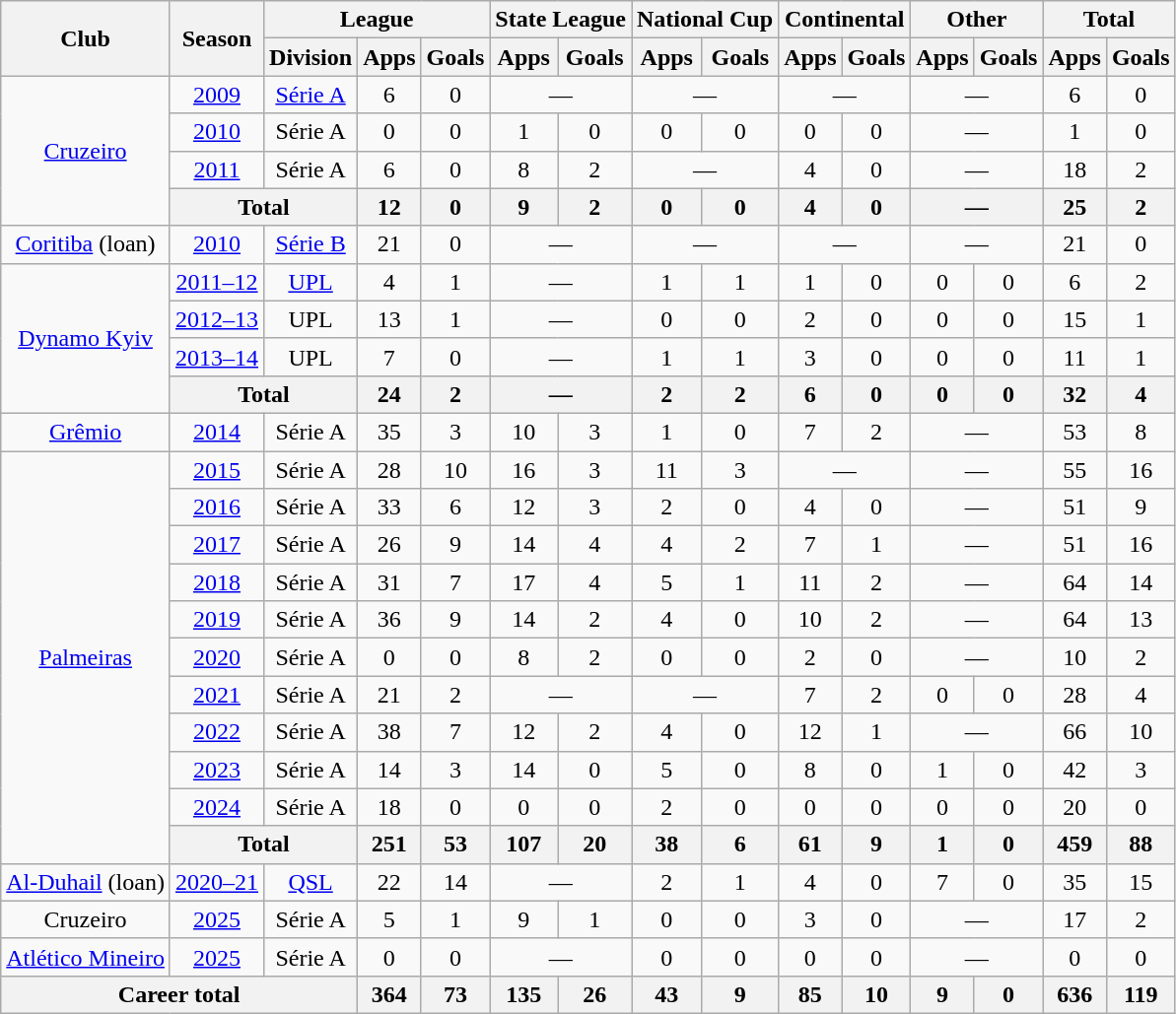<table class="wikitable" style="text-align: center;">
<tr>
<th rowspan="2">Club</th>
<th rowspan="2">Season</th>
<th colspan="3">League</th>
<th colspan="2">State League</th>
<th colspan="2">National Cup</th>
<th colspan="2">Continental</th>
<th colspan="2">Other</th>
<th colspan="2">Total</th>
</tr>
<tr>
<th>Division</th>
<th>Apps</th>
<th>Goals</th>
<th>Apps</th>
<th>Goals</th>
<th>Apps</th>
<th>Goals</th>
<th>Apps</th>
<th>Goals</th>
<th>Apps</th>
<th>Goals</th>
<th>Apps</th>
<th>Goals</th>
</tr>
<tr>
<td rowspan="4"><a href='#'>Cruzeiro</a></td>
<td><a href='#'>2009</a></td>
<td><a href='#'>Série A</a></td>
<td>6</td>
<td>0</td>
<td colspan="2">—</td>
<td colspan="2">—</td>
<td colspan="2">—</td>
<td colspan="2">—</td>
<td>6</td>
<td>0</td>
</tr>
<tr>
<td><a href='#'>2010</a></td>
<td>Série A</td>
<td>0</td>
<td>0</td>
<td>1</td>
<td>0</td>
<td>0</td>
<td>0</td>
<td>0</td>
<td>0</td>
<td colspan="2">—</td>
<td>1</td>
<td>0</td>
</tr>
<tr>
<td><a href='#'>2011</a></td>
<td>Série A</td>
<td>6</td>
<td>0</td>
<td>8</td>
<td>2</td>
<td colspan="2">—</td>
<td>4</td>
<td>0</td>
<td colspan="2">—</td>
<td>18</td>
<td>2</td>
</tr>
<tr>
<th colspan="2">Total</th>
<th>12</th>
<th>0</th>
<th>9</th>
<th>2</th>
<th>0</th>
<th>0</th>
<th>4</th>
<th>0</th>
<th colspan="2">—</th>
<th>25</th>
<th>2</th>
</tr>
<tr>
<td><a href='#'>Coritiba</a> (loan)</td>
<td><a href='#'>2010</a></td>
<td><a href='#'>Série B</a></td>
<td>21</td>
<td>0</td>
<td colspan="2">—</td>
<td colspan="2">—</td>
<td colspan="2">—</td>
<td colspan="2">—</td>
<td>21</td>
<td>0</td>
</tr>
<tr>
<td rowspan="4"><a href='#'>Dynamo Kyiv</a></td>
<td><a href='#'>2011–12</a></td>
<td><a href='#'>UPL</a></td>
<td>4</td>
<td>1</td>
<td colspan="2">—</td>
<td>1</td>
<td>1</td>
<td>1</td>
<td>0</td>
<td>0</td>
<td>0</td>
<td>6</td>
<td>2</td>
</tr>
<tr>
<td><a href='#'>2012–13</a></td>
<td>UPL</td>
<td>13</td>
<td>1</td>
<td colspan="2">—</td>
<td>0</td>
<td>0</td>
<td>2</td>
<td>0</td>
<td>0</td>
<td>0</td>
<td>15</td>
<td>1</td>
</tr>
<tr>
<td><a href='#'>2013–14</a></td>
<td>UPL</td>
<td>7</td>
<td>0</td>
<td colspan="2">—</td>
<td>1</td>
<td>1</td>
<td>3</td>
<td>0</td>
<td>0</td>
<td>0</td>
<td>11</td>
<td>1</td>
</tr>
<tr>
<th colspan="2">Total</th>
<th>24</th>
<th>2</th>
<th colspan="2">—</th>
<th>2</th>
<th>2</th>
<th>6</th>
<th>0</th>
<th>0</th>
<th>0</th>
<th>32</th>
<th>4</th>
</tr>
<tr>
<td><a href='#'>Grêmio</a></td>
<td><a href='#'>2014</a></td>
<td>Série A</td>
<td>35</td>
<td>3</td>
<td>10</td>
<td>3</td>
<td>1</td>
<td>0</td>
<td>7</td>
<td>2</td>
<td colspan="2">—</td>
<td>53</td>
<td>8</td>
</tr>
<tr>
<td rowspan="11"><a href='#'>Palmeiras</a></td>
<td><a href='#'>2015</a></td>
<td>Série A</td>
<td>28</td>
<td>10</td>
<td>16</td>
<td>3</td>
<td>11</td>
<td>3</td>
<td colspan="2">—</td>
<td colspan="2">—</td>
<td>55</td>
<td>16</td>
</tr>
<tr>
<td><a href='#'>2016</a></td>
<td>Série A</td>
<td>33</td>
<td>6</td>
<td>12</td>
<td>3</td>
<td>2</td>
<td>0</td>
<td>4</td>
<td>0</td>
<td colspan="2">—</td>
<td>51</td>
<td>9</td>
</tr>
<tr>
<td><a href='#'>2017</a></td>
<td>Série A</td>
<td>26</td>
<td>9</td>
<td>14</td>
<td>4</td>
<td>4</td>
<td>2</td>
<td>7</td>
<td>1</td>
<td colspan="2">—</td>
<td>51</td>
<td>16</td>
</tr>
<tr>
<td><a href='#'>2018</a></td>
<td>Série A</td>
<td>31</td>
<td>7</td>
<td>17</td>
<td>4</td>
<td>5</td>
<td>1</td>
<td>11</td>
<td>2</td>
<td colspan="2">—</td>
<td>64</td>
<td>14</td>
</tr>
<tr>
<td><a href='#'>2019</a></td>
<td>Série A</td>
<td>36</td>
<td>9</td>
<td>14</td>
<td>2</td>
<td>4</td>
<td>0</td>
<td>10</td>
<td>2</td>
<td colspan="2">—</td>
<td>64</td>
<td>13</td>
</tr>
<tr>
<td><a href='#'>2020</a></td>
<td>Série A</td>
<td>0</td>
<td>0</td>
<td>8</td>
<td>2</td>
<td>0</td>
<td>0</td>
<td>2</td>
<td>0</td>
<td colspan="2">—</td>
<td>10</td>
<td>2</td>
</tr>
<tr>
<td><a href='#'>2021</a></td>
<td>Série A</td>
<td>21</td>
<td>2</td>
<td colspan="2">—</td>
<td colspan="2">—</td>
<td>7</td>
<td>2</td>
<td>0</td>
<td>0</td>
<td>28</td>
<td>4</td>
</tr>
<tr>
<td><a href='#'>2022</a></td>
<td>Série A</td>
<td>38</td>
<td>7</td>
<td>12</td>
<td>2</td>
<td>4</td>
<td>0</td>
<td>12</td>
<td>1</td>
<td colspan="2">—</td>
<td>66</td>
<td>10</td>
</tr>
<tr>
<td><a href='#'>2023</a></td>
<td>Série A</td>
<td>14</td>
<td>3</td>
<td>14</td>
<td>0</td>
<td>5</td>
<td>0</td>
<td>8</td>
<td>0</td>
<td>1</td>
<td>0</td>
<td>42</td>
<td>3</td>
</tr>
<tr>
<td><a href='#'>2024</a></td>
<td>Série A</td>
<td>18</td>
<td>0</td>
<td>0</td>
<td>0</td>
<td>2</td>
<td>0</td>
<td>0</td>
<td>0</td>
<td>0</td>
<td>0</td>
<td>20</td>
<td>0</td>
</tr>
<tr>
<th colspan="2">Total</th>
<th>251</th>
<th>53</th>
<th>107</th>
<th>20</th>
<th>38</th>
<th>6</th>
<th>61</th>
<th>9</th>
<th>1</th>
<th>0</th>
<th>459</th>
<th>88</th>
</tr>
<tr>
<td><a href='#'>Al-Duhail</a> (loan)</td>
<td><a href='#'>2020–21</a></td>
<td><a href='#'>QSL</a></td>
<td>22</td>
<td>14</td>
<td colspan="2">—</td>
<td>2</td>
<td>1</td>
<td>4</td>
<td>0</td>
<td>7</td>
<td>0</td>
<td>35</td>
<td>15</td>
</tr>
<tr>
<td>Cruzeiro</td>
<td><a href='#'>2025</a></td>
<td>Série A</td>
<td>5</td>
<td>1</td>
<td>9</td>
<td>1</td>
<td>0</td>
<td>0</td>
<td>3</td>
<td>0</td>
<td colspan="2">—</td>
<td>17</td>
<td>2</td>
</tr>
<tr>
<td><a href='#'>Atlético Mineiro</a></td>
<td><a href='#'>2025</a></td>
<td>Série A</td>
<td>0</td>
<td>0</td>
<td colspan="2">—</td>
<td>0</td>
<td>0</td>
<td>0</td>
<td>0</td>
<td colspan="2">—</td>
<td>0</td>
<td>0</td>
</tr>
<tr>
<th colspan="3">Career total</th>
<th>364</th>
<th>73</th>
<th>135</th>
<th>26</th>
<th>43</th>
<th>9</th>
<th>85</th>
<th>10</th>
<th>9</th>
<th>0</th>
<th>636</th>
<th>119</th>
</tr>
</table>
